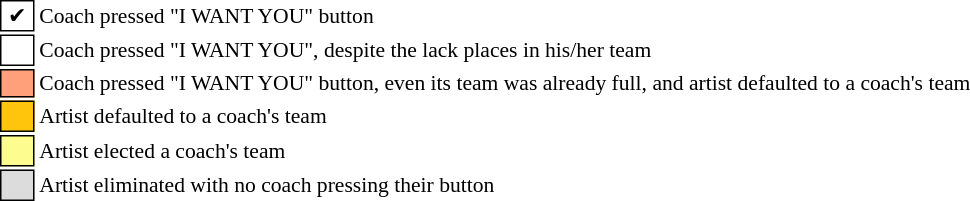<table class="toccolours" style="font-size: 90%; white-space: nowrap;">
<tr>
<td style="background:white; border:1px solid black;"> ✔ </td>
<td>Coach pressed "I WANT YOU" button</td>
</tr>
<tr>
<td style="background:white; border: 1px solid black;"> <strong></strong> </td>
<td>Coach pressed "I WANT YOU", despite the lack places in his/her team</td>
</tr>
<tr>
<td style="background:lightsalmon; border: 1px solid black;"></td>
<td>Coach pressed "I WANT YOU" button, even its team was already full, and artist defaulted to a coach's team</td>
</tr>
<tr>
<td style="background:#ffc40c; border:1px solid black;">    </td>
<td>Artist defaulted to a coach's team</td>
</tr>
<tr>
<td style="background:#fdfc8f; border:1px solid black;">    </td>
<td style="padding-right: 8px">Artist elected a coach's team</td>
</tr>
<tr>
<td style="background:#dcdcdc; border:1px solid black;">    </td>
<td>Artist eliminated with no coach pressing their button</td>
</tr>
<tr>
</tr>
</table>
